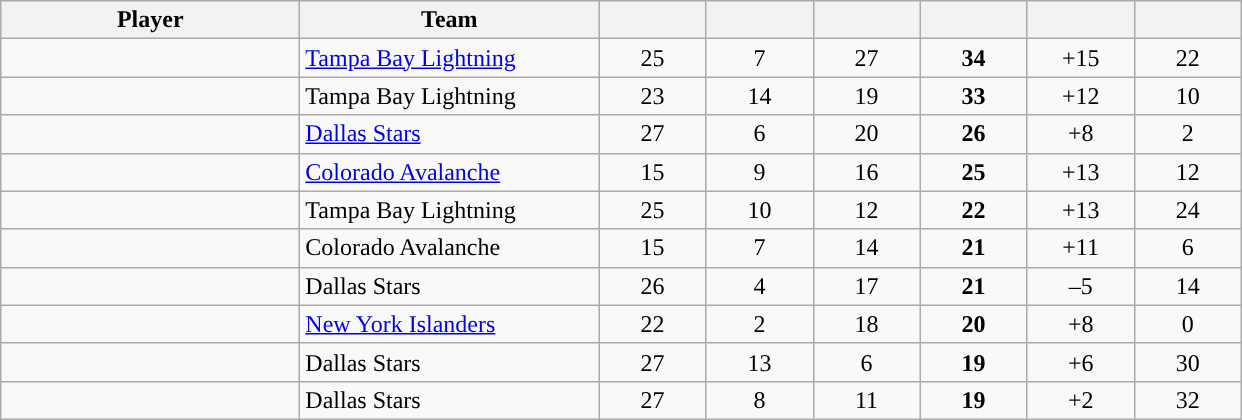<table style="padding:3px; border-spacing:0; text-align:center;" class="wikitable sortable">
<tr>
<th style="width:12em">Player</th>
<th style="width:12em">Team</th>
<th style="width:4em"></th>
<th style="width:4em"></th>
<th style="width:4em"></th>
<th style="width:4em"></th>
<th data-sort-type="number" style="width:4em"></th>
<th style="width:4em"></th>
</tr>
<tr>
<td align=left></td>
<td align=left><a href='#'>Tampa Bay Lightning</a></td>
<td>25</td>
<td>7</td>
<td>27</td>
<td><strong>34</strong></td>
<td>+15</td>
<td>22</td>
</tr>
<tr>
<td align=left></td>
<td align=left>Tampa Bay Lightning</td>
<td>23</td>
<td>14</td>
<td>19</td>
<td><strong>33</strong></td>
<td>+12</td>
<td>10</td>
</tr>
<tr>
<td align=left></td>
<td align=left><a href='#'>Dallas Stars</a></td>
<td>27</td>
<td>6</td>
<td>20</td>
<td><strong>26</strong></td>
<td>+8</td>
<td>2</td>
</tr>
<tr>
<td align=left></td>
<td align=left><a href='#'>Colorado Avalanche</a></td>
<td>15</td>
<td>9</td>
<td>16</td>
<td><strong>25</strong></td>
<td>+13</td>
<td>12</td>
</tr>
<tr>
<td align=left></td>
<td align=left>Tampa Bay Lightning</td>
<td>25</td>
<td>10</td>
<td>12</td>
<td><strong>22</strong></td>
<td>+13</td>
<td>24</td>
</tr>
<tr>
<td align=left></td>
<td align=left>Colorado Avalanche</td>
<td>15</td>
<td>7</td>
<td>14</td>
<td><strong>21</strong></td>
<td>+11</td>
<td>6</td>
</tr>
<tr>
<td align=left></td>
<td align=left>Dallas Stars</td>
<td>26</td>
<td>4</td>
<td>17</td>
<td><strong>21</strong></td>
<td>–5</td>
<td>14</td>
</tr>
<tr>
<td align=left></td>
<td align=left><a href='#'>New York Islanders</a></td>
<td>22</td>
<td>2</td>
<td>18</td>
<td><strong>20</strong></td>
<td>+8</td>
<td>0</td>
</tr>
<tr>
<td align=left></td>
<td align=left>Dallas Stars</td>
<td>27</td>
<td>13</td>
<td>6</td>
<td><strong>19</strong></td>
<td>+6</td>
<td>30</td>
</tr>
<tr>
<td align=left></td>
<td align=left>Dallas Stars</td>
<td>27</td>
<td>8</td>
<td>11</td>
<td><strong>19</strong></td>
<td>+2</td>
<td>32</td>
</tr>
</table>
